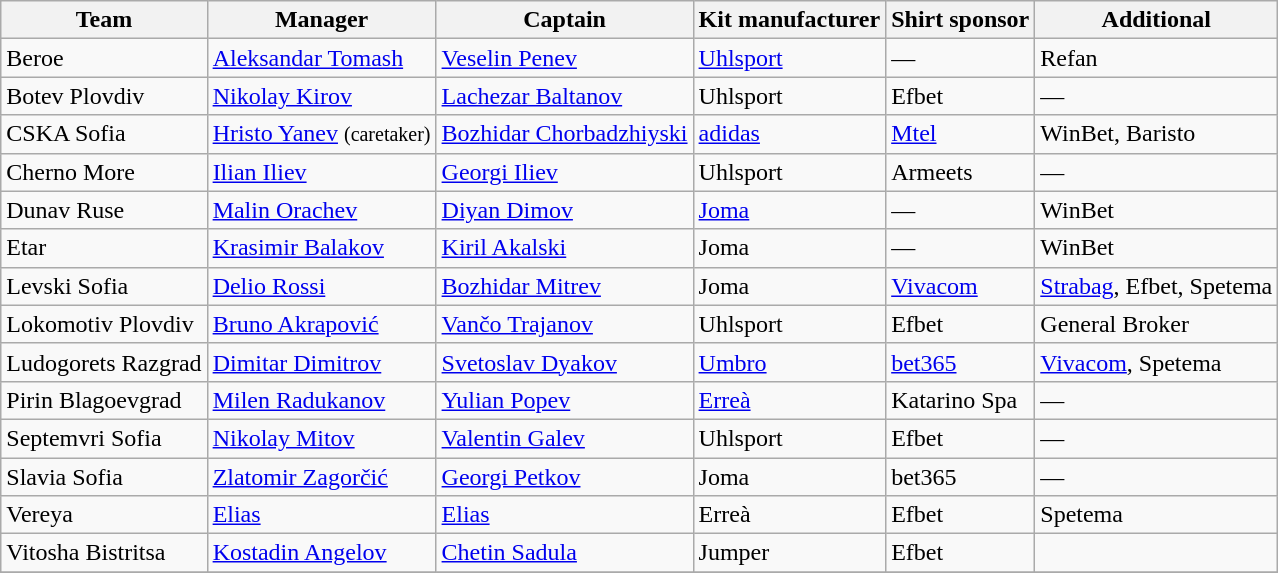<table class="wikitable sortable" style="text-align: left;">
<tr>
<th>Team</th>
<th>Manager</th>
<th>Captain</th>
<th>Kit manufacturer</th>
<th>Shirt sponsor</th>
<th>Additional</th>
</tr>
<tr>
<td>Beroe</td>
<td> <a href='#'>Aleksandar Tomash</a></td>
<td> <a href='#'>Veselin Penev</a></td>
<td><a href='#'>Uhlsport</a></td>
<td>—</td>
<td>Refan</td>
</tr>
<tr>
<td>Botev Plovdiv</td>
<td> <a href='#'>Nikolay Kirov</a></td>
<td> <a href='#'>Lachezar Baltanov</a></td>
<td>Uhlsport</td>
<td>Efbet</td>
<td>—</td>
</tr>
<tr>
<td>CSKA Sofia</td>
<td> <a href='#'>Hristo Yanev</a> <small>(caretaker)</small></td>
<td> <a href='#'>Bozhidar Chorbadzhiyski</a></td>
<td><a href='#'>adidas</a></td>
<td><a href='#'>Mtel</a></td>
<td>WinBet, Baristo</td>
</tr>
<tr>
<td>Cherno More</td>
<td> <a href='#'>Ilian Iliev</a></td>
<td> <a href='#'>Georgi Iliev</a></td>
<td>Uhlsport</td>
<td>Armeets</td>
<td>—</td>
</tr>
<tr>
<td>Dunav Ruse</td>
<td> <a href='#'>Malin Orachev</a></td>
<td> <a href='#'>Diyan Dimov</a></td>
<td><a href='#'>Joma</a></td>
<td>—</td>
<td>WinBet</td>
</tr>
<tr>
<td>Etar</td>
<td> <a href='#'>Krasimir Balakov</a></td>
<td> <a href='#'>Kiril Akalski</a></td>
<td>Joma</td>
<td>—</td>
<td>WinBet</td>
</tr>
<tr>
<td>Levski Sofia</td>
<td> <a href='#'>Delio Rossi</a></td>
<td> <a href='#'>Bozhidar Mitrev</a></td>
<td>Joma</td>
<td><a href='#'>Vivacom</a></td>
<td><a href='#'>Strabag</a>, Efbet, Spetema</td>
</tr>
<tr>
<td>Lokomotiv Plovdiv</td>
<td> <a href='#'>Bruno Akrapović</a></td>
<td> <a href='#'>Vančo Trajanov</a></td>
<td>Uhlsport</td>
<td>Efbet</td>
<td>General Broker</td>
</tr>
<tr>
<td>Ludogorets Razgrad</td>
<td> <a href='#'>Dimitar Dimitrov</a></td>
<td> <a href='#'>Svetoslav Dyakov</a></td>
<td><a href='#'>Umbro</a></td>
<td><a href='#'>bet365</a></td>
<td><a href='#'>Vivacom</a>, Spetema</td>
</tr>
<tr>
<td>Pirin Blagoevgrad</td>
<td> <a href='#'>Milen Radukanov</a></td>
<td> <a href='#'>Yulian Popev</a></td>
<td><a href='#'>Erreà</a></td>
<td>Katarino Spa</td>
<td>—</td>
</tr>
<tr>
<td>Septemvri Sofia</td>
<td> <a href='#'>Nikolay Mitov</a></td>
<td> <a href='#'>Valentin Galev</a></td>
<td>Uhlsport</td>
<td>Efbet</td>
<td>—</td>
</tr>
<tr>
<td>Slavia Sofia</td>
<td> <a href='#'>Zlatomir Zagorčić</a></td>
<td> <a href='#'>Georgi Petkov</a></td>
<td>Joma</td>
<td>bet365</td>
<td>—</td>
</tr>
<tr>
<td>Vereya</td>
<td> <a href='#'>Elias</a></td>
<td> <a href='#'>Elias</a></td>
<td>Erreà</td>
<td>Efbet</td>
<td>Spetema</td>
</tr>
<tr>
<td>Vitosha Bistritsa</td>
<td> <a href='#'>Kostadin Angelov</a></td>
<td> <a href='#'>Chetin Sadula</a></td>
<td>Jumper</td>
<td>Efbet</td>
<td></td>
</tr>
<tr>
</tr>
</table>
